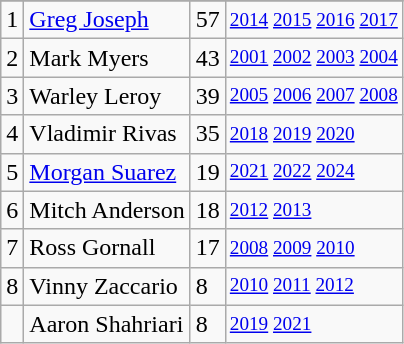<table class="wikitable">
<tr>
</tr>
<tr>
<td>1</td>
<td><a href='#'>Greg Joseph</a></td>
<td>57</td>
<td style="font-size:80%;"><a href='#'>2014</a> <a href='#'>2015</a> <a href='#'>2016</a> <a href='#'>2017</a></td>
</tr>
<tr>
<td>2</td>
<td>Mark Myers</td>
<td>43</td>
<td style="font-size:80%;"><a href='#'>2001</a> <a href='#'>2002</a> <a href='#'>2003</a> <a href='#'>2004</a></td>
</tr>
<tr>
<td>3</td>
<td>Warley Leroy</td>
<td>39</td>
<td style="font-size:80%;"><a href='#'>2005</a> <a href='#'>2006</a> <a href='#'>2007</a> <a href='#'>2008</a></td>
</tr>
<tr>
<td>4</td>
<td>Vladimir Rivas</td>
<td>35</td>
<td style="font-size:80%;"><a href='#'>2018</a> <a href='#'>2019</a> <a href='#'>2020</a></td>
</tr>
<tr>
<td>5</td>
<td><a href='#'>Morgan Suarez</a></td>
<td>19</td>
<td style="font-size:80%;"><a href='#'>2021</a> <a href='#'>2022</a> <a href='#'>2024</a></td>
</tr>
<tr>
<td>6</td>
<td>Mitch Anderson</td>
<td>18</td>
<td style="font-size:80%;"><a href='#'>2012</a> <a href='#'>2013</a></td>
</tr>
<tr>
<td>7</td>
<td>Ross Gornall</td>
<td>17</td>
<td style="font-size:80%;"><a href='#'>2008</a> <a href='#'>2009</a> <a href='#'>2010</a></td>
</tr>
<tr>
<td>8</td>
<td>Vinny Zaccario</td>
<td>8</td>
<td style="font-size:80%;"><a href='#'>2010</a> <a href='#'>2011</a> <a href='#'>2012</a></td>
</tr>
<tr>
<td></td>
<td>Aaron Shahriari</td>
<td>8</td>
<td style="font-size:80%;"><a href='#'>2019</a> <a href='#'>2021</a></td>
</tr>
</table>
